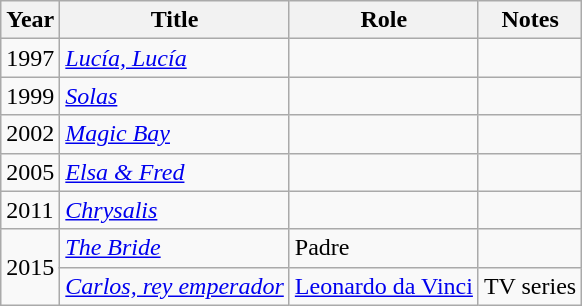<table class="wikitable sortable">
<tr>
<th>Year</th>
<th>Title</th>
<th>Role</th>
<th class="unsortable">Notes</th>
</tr>
<tr>
<td>1997</td>
<td><em><a href='#'>Lucía, Lucía</a></em></td>
<td></td>
<td></td>
</tr>
<tr>
<td>1999</td>
<td><em><a href='#'>Solas</a></em></td>
<td></td>
<td></td>
</tr>
<tr>
<td>2002</td>
<td><em><a href='#'>Magic Bay</a></em></td>
<td></td>
<td></td>
</tr>
<tr>
<td>2005</td>
<td><em><a href='#'>Elsa & Fred</a></em></td>
<td></td>
<td></td>
</tr>
<tr>
<td>2011</td>
<td><em><a href='#'>Chrysalis</a></em></td>
<td></td>
<td></td>
</tr>
<tr>
<td rowspan=2>2015</td>
<td><em><a href='#'>The Bride</a></em></td>
<td>Padre</td>
<td></td>
</tr>
<tr>
<td><em><a href='#'>Carlos, rey emperador</a></em></td>
<td><a href='#'>Leonardo da Vinci</a></td>
<td>TV series</td>
</tr>
</table>
